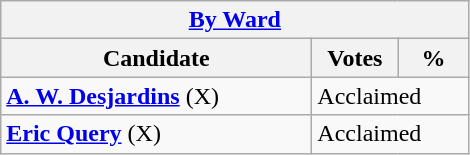<table class="wikitable">
<tr>
<th colspan="3"><a href='#'>By Ward</a></th>
</tr>
<tr>
<th style="width: 200px">Candidate</th>
<th style="width: 50px">Votes</th>
<th style="width: 40px">%</th>
</tr>
<tr>
<td><strong><a href='#'>A. W. Desjardins</a></strong> (X)</td>
<td colspan="2">Acclaimed</td>
</tr>
<tr>
<td><strong><a href='#'>Eric Query</a></strong> (X)</td>
<td colspan="2">Acclaimed</td>
</tr>
</table>
